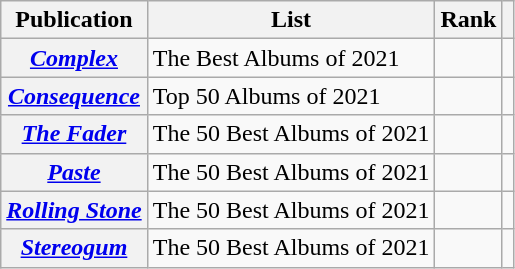<table class="wikitable sortable plainrowheaders">
<tr>
<th scope="col">Publication</th>
<th scope="col">List</th>
<th scope="col">Rank</th>
<th scope="col" class="unsortable"></th>
</tr>
<tr>
<th scope="row"><em><a href='#'>Complex</a></em></th>
<td>The Best Albums of 2021</td>
<td></td>
<td></td>
</tr>
<tr>
<th scope="row"><em><a href='#'>Consequence</a></em></th>
<td>Top 50 Albums of 2021</td>
<td></td>
<td></td>
</tr>
<tr>
<th scope="row"><em><a href='#'>The Fader</a></em></th>
<td>The 50 Best Albums of 2021</td>
<td></td>
<td></td>
</tr>
<tr>
<th scope="row"><em><a href='#'>Paste</a></em></th>
<td>The 50 Best Albums of 2021</td>
<td></td>
<td></td>
</tr>
<tr>
<th scope="row"><em><a href='#'>Rolling Stone</a></em></th>
<td>The 50 Best Albums of 2021</td>
<td></td>
<td></td>
</tr>
<tr>
<th scope="row"><em><a href='#'>Stereogum</a></em></th>
<td>The 50 Best Albums of 2021</td>
<td></td>
<td></td>
</tr>
</table>
